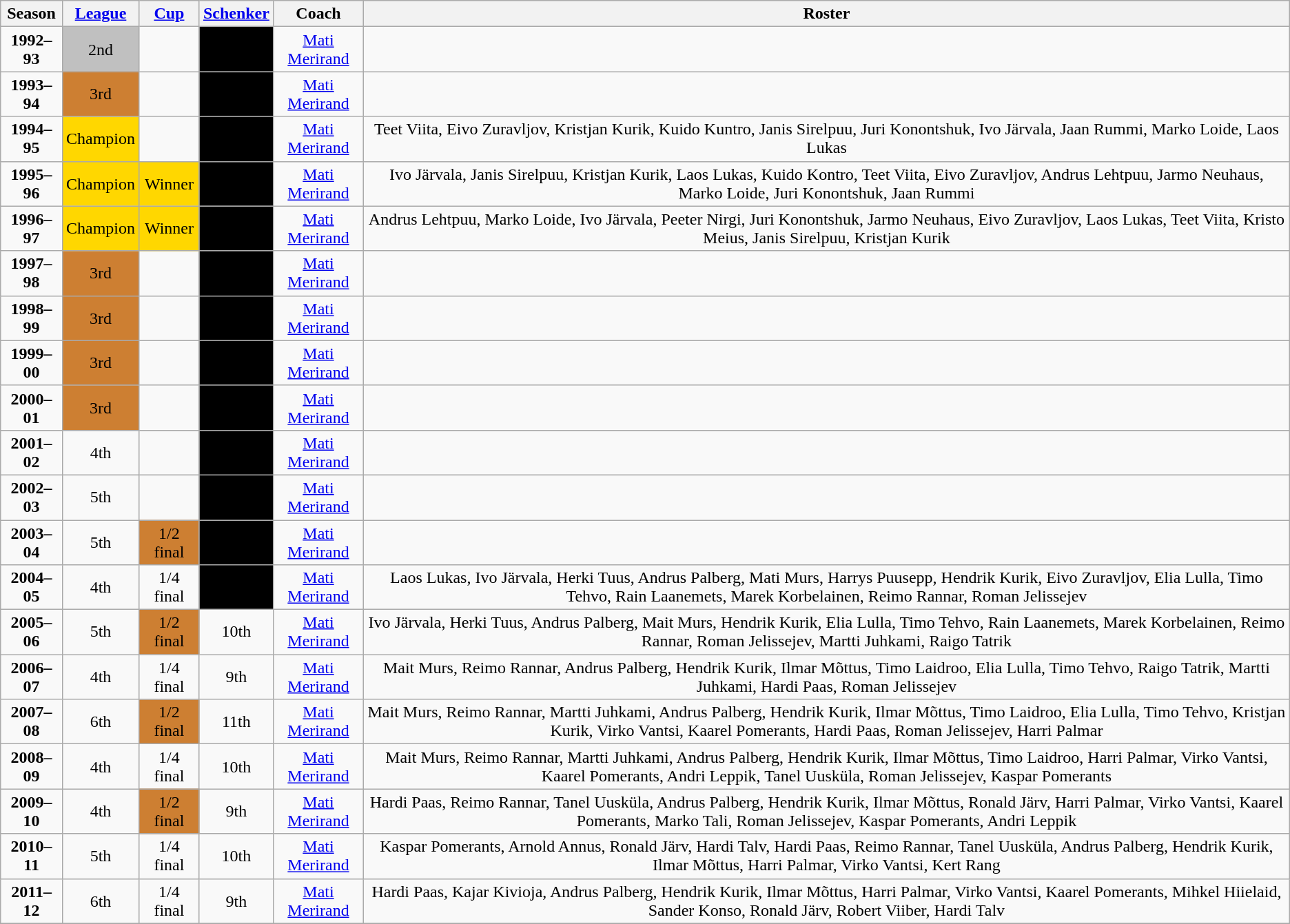<table class="wikitable" style="text-align: center">
<tr>
<th>Season</th>
<th><a href='#'>League</a></th>
<th><a href='#'>Cup</a></th>
<th><a href='#'>Schenker</a></th>
<th>Coach</th>
<th>Roster</th>
</tr>
<tr>
<td><strong>1992–93</strong></td>
<td bgcolor= silver>2nd</td>
<td bgcolor=></td>
<td bgcolor= #000000></td>
<td><a href='#'>Mati Merirand</a></td>
<td></td>
</tr>
<tr>
<td><strong>1993–94</strong></td>
<td bgcolor= #CD7F32>3rd</td>
<td bgcolor=></td>
<td bgcolor= #000000></td>
<td><a href='#'>Mati Merirand</a></td>
<td></td>
</tr>
<tr>
<td><strong>1994–95</strong></td>
<td bgcolor= gold>Champion</td>
<td bgcolor=></td>
<td bgcolor= #000000></td>
<td><a href='#'>Mati Merirand</a></td>
<td>Teet Viita, Eivo Zuravljov, Kristjan Kurik, Kuido Kuntro, Janis Sirelpuu, Juri Konontshuk, Ivo Järvala, Jaan Rummi, Marko Loide, Laos Lukas</td>
</tr>
<tr>
<td><strong>1995–96</strong></td>
<td bgcolor= gold>Champion</td>
<td bgcolor= gold>Winner</td>
<td bgcolor= #000000></td>
<td><a href='#'>Mati Merirand</a></td>
<td>Ivo Järvala, Janis Sirelpuu, Kristjan Kurik, Laos Lukas, Kuido Kontro, Teet Viita, Eivo Zuravljov, Andrus Lehtpuu, Jarmo Neuhaus, Marko Loide, Juri Konontshuk, Jaan Rummi</td>
</tr>
<tr>
<td><strong>1996–97</strong></td>
<td bgcolor= gold>Champion</td>
<td bgcolor= gold>Winner</td>
<td bgcolor= #000000></td>
<td><a href='#'>Mati Merirand</a></td>
<td>Andrus Lehtpuu, Marko Loide, Ivo Järvala, Peeter Nirgi, Juri Konontshuk, Jarmo Neuhaus, Eivo Zuravljov, Laos Lukas, Teet Viita, Kristo Meius, Janis Sirelpuu, Kristjan Kurik</td>
</tr>
<tr>
<td><strong>1997–98</strong></td>
<td bgcolor= #CD7F32>3rd</td>
<td bgcolor=></td>
<td bgcolor= #000000></td>
<td><a href='#'>Mati Merirand</a></td>
<td></td>
</tr>
<tr>
<td><strong>1998–99</strong></td>
<td bgcolor= #CD7F32>3rd</td>
<td bgcolor=></td>
<td bgcolor= #000000></td>
<td><a href='#'>Mati Merirand</a></td>
<td></td>
</tr>
<tr>
<td><strong>1999–00</strong></td>
<td bgcolor= #CD7F32>3rd</td>
<td bgcolor=></td>
<td bgcolor= #000000></td>
<td><a href='#'>Mati Merirand</a></td>
<td></td>
</tr>
<tr>
<td><strong>2000–01</strong></td>
<td bgcolor= #CD7F32>3rd</td>
<td bgcolor=></td>
<td bgcolor= #000000></td>
<td><a href='#'>Mati Merirand</a></td>
<td></td>
</tr>
<tr>
<td><strong>2001–02</strong></td>
<td bgcolor=>4th</td>
<td bgcolor=></td>
<td bgcolor= #000000></td>
<td><a href='#'>Mati Merirand</a></td>
<td></td>
</tr>
<tr>
<td><strong>2002–03</strong></td>
<td bgcolor=>5th</td>
<td bgcolor=></td>
<td bgcolor= #000000></td>
<td><a href='#'>Mati Merirand</a></td>
<td></td>
</tr>
<tr>
<td><strong>2003–04</strong></td>
<td bgcolor=>5th</td>
<td bgcolor= #CD7F32>1/2 final</td>
<td bgcolor= #000000></td>
<td><a href='#'>Mati Merirand</a></td>
<td></td>
</tr>
<tr>
<td><strong>2004–05</strong></td>
<td bgcolor=>4th</td>
<td bgcolor=>1/4 final</td>
<td bgcolor= #000000></td>
<td><a href='#'>Mati Merirand</a></td>
<td>Laos Lukas, Ivo Järvala, Herki Tuus, Andrus Palberg, Mati Murs, Harrys Puusepp, Hendrik Kurik, Eivo Zuravljov, Elia Lulla, Timo Tehvo, Rain Laanemets, Marek Korbelainen, Reimo Rannar, Roman Jelissejev</td>
</tr>
<tr>
<td><strong>2005–06</strong></td>
<td bgcolor=>5th</td>
<td bgcolor= #CD7F32>1/2 final</td>
<td bgcolor=>10th</td>
<td><a href='#'>Mati Merirand</a></td>
<td>Ivo Järvala, Herki Tuus, Andrus Palberg, Mait Murs, Hendrik Kurik, Elia Lulla, Timo Tehvo, Rain Laanemets, Marek Korbelainen, Reimo Rannar, Roman Jelissejev, Martti Juhkami, Raigo Tatrik</td>
</tr>
<tr>
<td><strong>2006–07</strong></td>
<td bgcolor=>4th</td>
<td bgcolor=>1/4 final</td>
<td bgcolor=>9th</td>
<td><a href='#'>Mati Merirand</a></td>
<td>Mait Murs, Reimo Rannar, Andrus Palberg, Hendrik Kurik, Ilmar Mõttus, Timo Laidroo, Elia Lulla, Timo Tehvo, Raigo Tatrik, Martti Juhkami, Hardi Paas, Roman Jelissejev</td>
</tr>
<tr>
<td><strong>2007–08</strong></td>
<td bgcolor=>6th</td>
<td bgcolor= #CD7F32>1/2 final</td>
<td bgcolor=>11th</td>
<td><a href='#'>Mati Merirand</a></td>
<td>Mait Murs, Reimo Rannar, Martti Juhkami, Andrus Palberg, Hendrik Kurik, Ilmar Mõttus, Timo Laidroo, Elia Lulla, Timo Tehvo, Kristjan Kurik, Virko Vantsi, Kaarel Pomerants, Hardi Paas, Roman Jelissejev, Harri Palmar</td>
</tr>
<tr>
<td><strong>2008–09</strong></td>
<td bgcolor=>4th</td>
<td bgcolor=>1/4 final</td>
<td bgcolor=>10th</td>
<td><a href='#'>Mati Merirand</a></td>
<td>Mait Murs, Reimo Rannar, Martti Juhkami, Andrus Palberg, Hendrik Kurik, Ilmar Mõttus, Timo Laidroo, Harri Palmar, Virko Vantsi, Kaarel Pomerants, Andri Leppik, Tanel Uusküla, Roman Jelissejev, Kaspar Pomerants</td>
</tr>
<tr>
<td><strong>2009–10</strong></td>
<td bgcolor=>4th</td>
<td bgcolor= #CD7F32>1/2 final</td>
<td bgcolor=>9th</td>
<td><a href='#'>Mati Merirand</a></td>
<td>Hardi Paas, Reimo Rannar, Tanel Uusküla, Andrus Palberg, Hendrik Kurik, Ilmar Mõttus, Ronald Järv, Harri Palmar, Virko Vantsi, Kaarel Pomerants, Marko Tali, Roman Jelissejev, Kaspar Pomerants, Andri Leppik</td>
</tr>
<tr>
<td><strong>2010–11</strong></td>
<td bgcolor=>5th</td>
<td bgcolor=>1/4 final</td>
<td bgcolor=>10th</td>
<td><a href='#'>Mati Merirand</a></td>
<td>Kaspar Pomerants, Arnold Annus, Ronald Järv, Hardi Talv, Hardi Paas, Reimo Rannar, Tanel Uusküla, Andrus Palberg, Hendrik Kurik, Ilmar Mõttus, Harri Palmar, Virko Vantsi, Kert Rang</td>
</tr>
<tr>
<td><strong>2011–12</strong></td>
<td bgcolor=>6th</td>
<td bgcolor=>1/4 final</td>
<td bgcolor=>9th</td>
<td><a href='#'>Mati Merirand</a></td>
<td>Hardi Paas, Kajar Kivioja, Andrus Palberg, Hendrik Kurik, Ilmar Mõttus, Harri Palmar, Virko Vantsi, Kaarel Pomerants, Mihkel Hiielaid, Sander Konso, Ronald Järv, Robert Viiber, Hardi Talv</td>
</tr>
<tr>
</tr>
</table>
